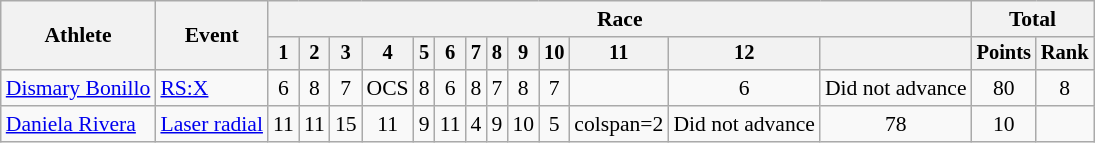<table class=wikitable style=font-size:90%;text-align:center>
<tr>
<th rowspan=2>Athlete</th>
<th rowspan=2>Event</th>
<th colspan=13>Race</th>
<th colspan=2>Total</th>
</tr>
<tr style=font-size:95%>
<th>1</th>
<th>2</th>
<th>3</th>
<th>4</th>
<th>5</th>
<th>6</th>
<th>7</th>
<th>8</th>
<th>9</th>
<th>10</th>
<th>11</th>
<th>12</th>
<th></th>
<th>Points</th>
<th>Rank</th>
</tr>
<tr>
<td align=left><a href='#'>Dismary Bonillo</a></td>
<td align=left><a href='#'>RS:X</a></td>
<td>6</td>
<td>8</td>
<td>7</td>
<td>OCS</td>
<td>8</td>
<td>6</td>
<td>8</td>
<td>7</td>
<td>8</td>
<td>7</td>
<td></td>
<td>6</td>
<td>Did not advance</td>
<td>80</td>
<td>8</td>
</tr>
<tr>
<td align=left><a href='#'>Daniela Rivera</a></td>
<td align=left><a href='#'>Laser radial</a></td>
<td>11</td>
<td>11</td>
<td>15</td>
<td>11</td>
<td>9</td>
<td>11</td>
<td>4</td>
<td>9</td>
<td>10</td>
<td>5</td>
<td>colspan=2 </td>
<td>Did not advance</td>
<td>78</td>
<td>10</td>
</tr>
</table>
